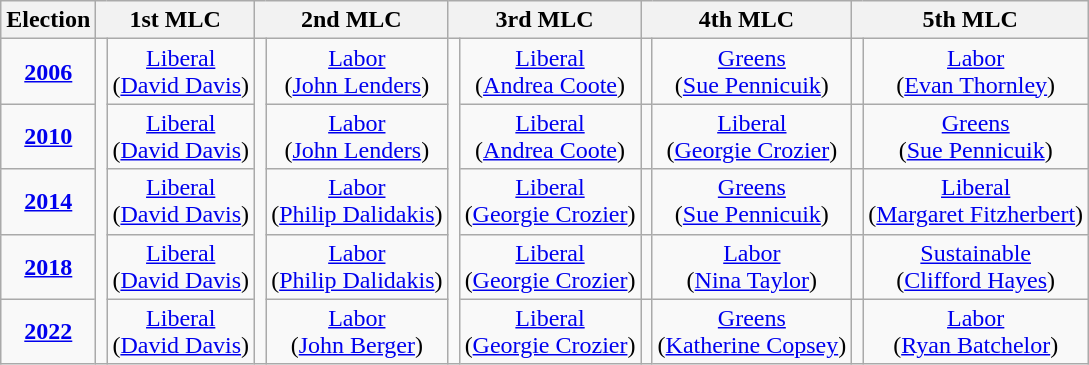<table class=wikitable style=text-align:center>
<tr>
<th>Election</th>
<th colspan=2>1st MLC</th>
<th colspan=2>2nd MLC</th>
<th colspan=2>3rd MLC</th>
<th colspan=2>4th MLC</th>
<th colspan=2>5th MLC</th>
</tr>
<tr>
<td><strong><a href='#'>2006</a></strong></td>
<td rowspan=5 ></td>
<td><a href='#'>Liberal</a><br>(<a href='#'>David Davis</a>)</td>
<td rowspan=5 ></td>
<td><a href='#'>Labor</a><br>(<a href='#'>John Lenders</a>)</td>
<td rowspan=5 ></td>
<td><a href='#'>Liberal</a><br>(<a href='#'>Andrea Coote</a>)</td>
<td></td>
<td><a href='#'>Greens</a><br>(<a href='#'>Sue Pennicuik</a>)</td>
<td></td>
<td><a href='#'>Labor</a><br>(<a href='#'>Evan Thornley</a>)</td>
</tr>
<tr>
<td><strong><a href='#'>2010</a></strong></td>
<td><a href='#'>Liberal</a><br>(<a href='#'>David Davis</a>)</td>
<td><a href='#'>Labor</a><br>(<a href='#'>John Lenders</a>)</td>
<td><a href='#'>Liberal</a><br>(<a href='#'>Andrea Coote</a>)</td>
<td></td>
<td><a href='#'>Liberal</a><br>(<a href='#'>Georgie Crozier</a>)</td>
<td></td>
<td><a href='#'>Greens</a><br>(<a href='#'>Sue Pennicuik</a>)</td>
</tr>
<tr>
<td><strong><a href='#'>2014</a></strong></td>
<td><a href='#'>Liberal</a><br>(<a href='#'>David Davis</a>)</td>
<td><a href='#'>Labor</a><br>(<a href='#'>Philip Dalidakis</a>)</td>
<td><a href='#'>Liberal</a><br>(<a href='#'>Georgie Crozier</a>)</td>
<td></td>
<td><a href='#'>Greens</a><br>(<a href='#'>Sue Pennicuik</a>)</td>
<td></td>
<td><a href='#'>Liberal</a><br>(<a href='#'>Margaret Fitzherbert</a>)</td>
</tr>
<tr>
<td><strong><a href='#'>2018</a></strong></td>
<td><a href='#'>Liberal</a><br>(<a href='#'>David Davis</a>)</td>
<td><a href='#'>Labor</a><br>(<a href='#'>Philip Dalidakis</a>)</td>
<td><a href='#'>Liberal</a><br>(<a href='#'>Georgie Crozier</a>)</td>
<td></td>
<td><a href='#'>Labor</a><br>(<a href='#'>Nina Taylor</a>)</td>
<td></td>
<td><a href='#'>Sustainable</a><br>(<a href='#'>Clifford Hayes</a>)</td>
</tr>
<tr>
<td><strong><a href='#'>2022</a></strong></td>
<td><a href='#'>Liberal</a><br>(<a href='#'>David Davis</a>)</td>
<td><a href='#'>Labor</a><br>(<a href='#'>John Berger</a>)</td>
<td><a href='#'>Liberal</a><br>(<a href='#'>Georgie Crozier</a>)</td>
<td></td>
<td><a href='#'>Greens</a><br>(<a href='#'>Katherine Copsey</a>)</td>
<td></td>
<td><a href='#'>Labor</a><br>(<a href='#'>Ryan Batchelor</a>)</td>
</tr>
</table>
